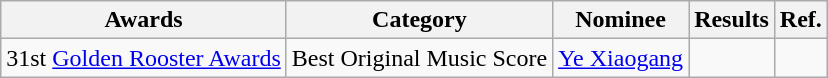<table class="wikitable">
<tr>
<th>Awards</th>
<th>Category</th>
<th>Nominee</th>
<th>Results</th>
<th>Ref.</th>
</tr>
<tr>
<td>31st <a href='#'>Golden Rooster Awards</a></td>
<td>Best Original Music Score</td>
<td><a href='#'>Ye Xiaogang</a></td>
<td></td>
<td></td>
</tr>
</table>
